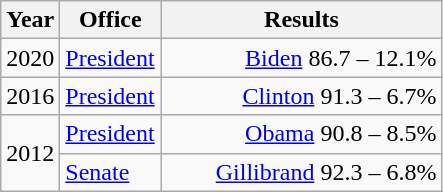<table class=wikitable>
<tr>
<th width="30">Year</th>
<th width="60">Office</th>
<th width="180">Results</th>
</tr>
<tr>
<td>2020</td>
<td><a href='#'>President</a></td>
<td align="right" ><a href='#'>Biden</a> 86.7 – 12.1%</td>
</tr>
<tr>
<td>2016</td>
<td><a href='#'>President</a></td>
<td align="right" ><a href='#'>Clinton</a> 91.3 – 6.7%</td>
</tr>
<tr>
<td rowspan="2">2012</td>
<td><a href='#'>President</a></td>
<td align="right" ><a href='#'>Obama</a> 90.8 – 8.5%</td>
</tr>
<tr>
<td><a href='#'>Senate</a></td>
<td align="right" ><a href='#'>Gillibrand</a> 92.3 – 6.8%</td>
</tr>
</table>
